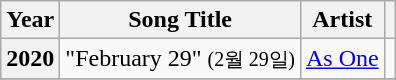<table class="wikitable plainrowheaders">
<tr>
<th scope="col">Year</th>
<th scope="col">Song Title</th>
<th scope="col">Artist</th>
<th scope="col" class="unsortable"></th>
</tr>
<tr>
<th scope="row">2020</th>
<td>"February 29" <small>(2월 29일)</small></td>
<td><a href='#'>As One</a></td>
<td style="text-align:center;"></td>
</tr>
<tr>
</tr>
</table>
